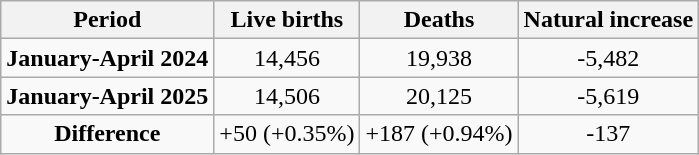<table class="wikitable" style="text-align:center;">
<tr>
<th>Period</th>
<th>Live births</th>
<th>Deaths</th>
<th>Natural increase</th>
</tr>
<tr>
<td><strong>January-April 2024</strong></td>
<td>14,456</td>
<td>19,938</td>
<td>-5,482</td>
</tr>
<tr>
<td><strong>January-April 2025</strong></td>
<td>14,506</td>
<td>20,125</td>
<td>-5,619</td>
</tr>
<tr>
<td><strong>Difference</strong></td>
<td> +50 (+0.35%)</td>
<td> +187 (+0.94%)</td>
<td> -137</td>
</tr>
</table>
